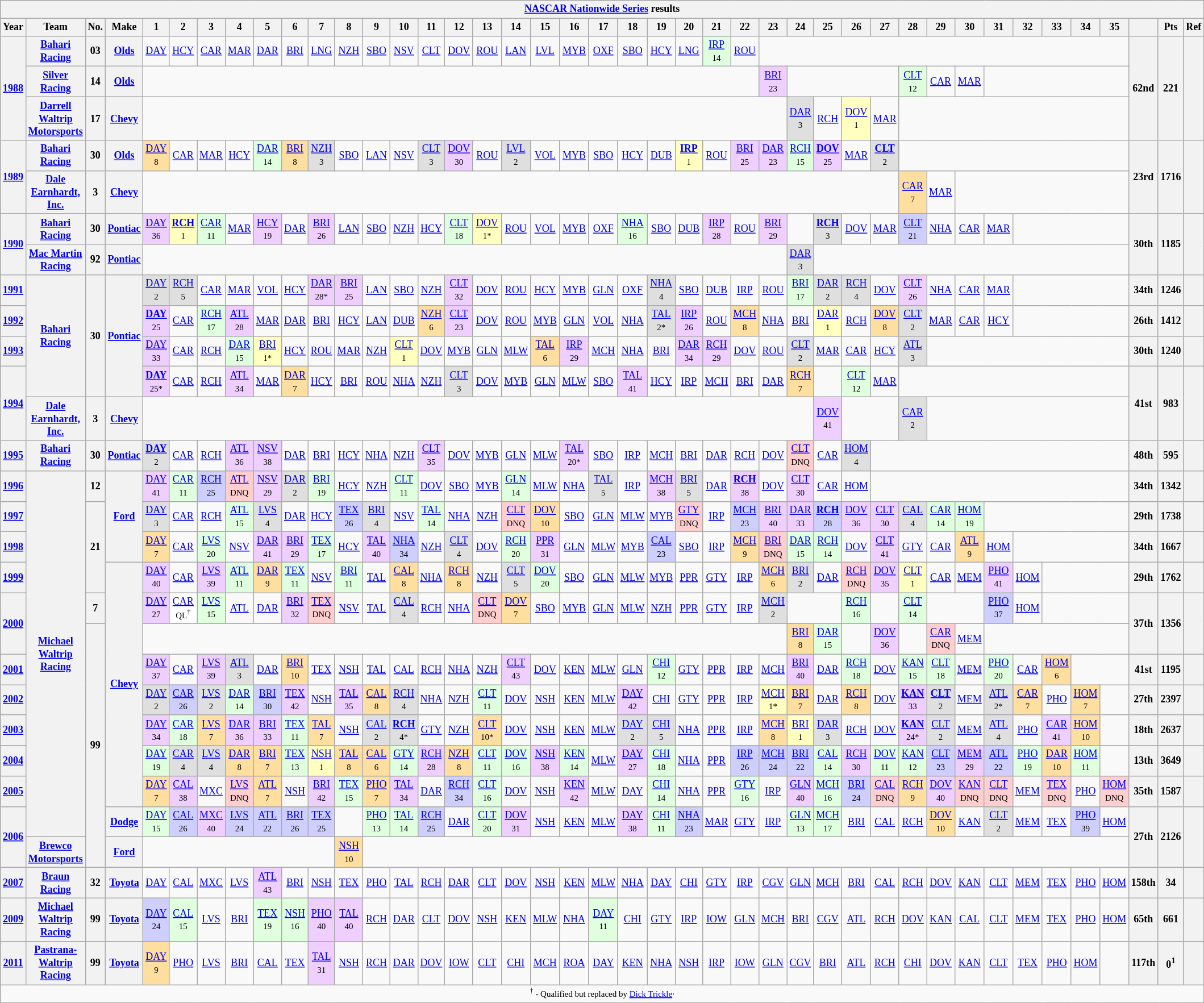<table class="wikitable" style="text-align:center; font-size:75%">
<tr>
<th colspan=42><a href='#'>NASCAR Nationwide Series</a> results</th>
</tr>
<tr>
<th>Year</th>
<th>Team</th>
<th>No.</th>
<th>Make</th>
<th>1</th>
<th>2</th>
<th>3</th>
<th>4</th>
<th>5</th>
<th>6</th>
<th>7</th>
<th>8</th>
<th>9</th>
<th>10</th>
<th>11</th>
<th>12</th>
<th>13</th>
<th>14</th>
<th>15</th>
<th>16</th>
<th>17</th>
<th>18</th>
<th>19</th>
<th>20</th>
<th>21</th>
<th>22</th>
<th>23</th>
<th>24</th>
<th>25</th>
<th>26</th>
<th>27</th>
<th>28</th>
<th>29</th>
<th>30</th>
<th>31</th>
<th>32</th>
<th>33</th>
<th>34</th>
<th>35</th>
<th></th>
<th>Pts</th>
<th>Ref</th>
</tr>
<tr>
<th rowspan=3><a href='#'>1988</a></th>
<th><a href='#'>Bahari Racing</a></th>
<th>03</th>
<th><a href='#'>Olds</a></th>
<td><a href='#'>DAY</a></td>
<td><a href='#'>HCY</a></td>
<td><a href='#'>CAR</a></td>
<td><a href='#'>MAR</a></td>
<td><a href='#'>DAR</a></td>
<td><a href='#'>BRI</a></td>
<td><a href='#'>LNG</a></td>
<td><a href='#'>NZH</a></td>
<td><a href='#'>SBO</a></td>
<td><a href='#'>NSV</a></td>
<td><a href='#'>CLT</a></td>
<td><a href='#'>DOV</a></td>
<td><a href='#'>ROU</a></td>
<td><a href='#'>LAN</a></td>
<td><a href='#'>LVL</a></td>
<td><a href='#'>MYB</a></td>
<td><a href='#'>OXF</a></td>
<td><a href='#'>SBO</a></td>
<td><a href='#'>HCY</a></td>
<td><a href='#'>LNG</a></td>
<td style="background:#DFFFDF;"><a href='#'>IRP</a><br><small>14</small></td>
<td><a href='#'>ROU</a></td>
<td colspan=13></td>
<th rowspan=3>62nd</th>
<th rowspan=3>221</th>
<th rowspan=3></th>
</tr>
<tr>
<th><a href='#'>Silver Racing</a></th>
<th>14</th>
<th><a href='#'>Olds</a></th>
<td colspan=22></td>
<td style="background:#EFCFFF;"><a href='#'>BRI</a><br><small>23</small></td>
<td colspan=4></td>
<td style="background:#DFFFDF;"><a href='#'>CLT</a><br><small>12</small></td>
<td><a href='#'>CAR</a></td>
<td><a href='#'>MAR</a></td>
<td colspan=5></td>
</tr>
<tr>
<th><a href='#'>Darrell Waltrip Motorsports</a></th>
<th>17</th>
<th><a href='#'>Chevy</a></th>
<td colspan=23></td>
<td style="background:#DFDFDF;"><a href='#'>DAR</a><br><small>3</small></td>
<td><a href='#'>RCH</a></td>
<td style="background:#FFFFBF;"><a href='#'>DOV</a><br><small>1</small></td>
<td><a href='#'>MAR</a></td>
<td colspan=8></td>
</tr>
<tr>
<th rowspan=2><a href='#'>1989</a></th>
<th><a href='#'>Bahari Racing</a></th>
<th>30</th>
<th><a href='#'>Olds</a></th>
<td style="background:#FFDF9F;"><a href='#'>DAY</a><br><small>8</small></td>
<td><a href='#'>CAR</a></td>
<td><a href='#'>MAR</a></td>
<td><a href='#'>HCY</a></td>
<td style="background:#DFFFDF;"><a href='#'>DAR</a><br><small>14</small></td>
<td style="background:#FFDF9F;"><a href='#'>BRI</a><br><small>8</small></td>
<td style="background:#DFDFDF;"><a href='#'>NZH</a><br><small>3</small></td>
<td><a href='#'>SBO</a></td>
<td><a href='#'>LAN</a></td>
<td><a href='#'>NSV</a></td>
<td style="background:#DFDFDF;"><a href='#'>CLT</a><br><small>3</small></td>
<td style="background:#EFCFFF;"><a href='#'>DOV</a><br><small>30</small></td>
<td><a href='#'>ROU</a></td>
<td style="background:#DFDFDF;"><a href='#'>LVL</a><br><small>2</small></td>
<td><a href='#'>VOL</a></td>
<td><a href='#'>MYB</a></td>
<td><a href='#'>SBO</a></td>
<td><a href='#'>HCY</a></td>
<td><a href='#'>DUB</a></td>
<td style="background:#FFFFBF;"><strong><a href='#'>IRP</a></strong><br><small>1</small></td>
<td><a href='#'>ROU</a></td>
<td style="background:#EFCFFF;"><a href='#'>BRI</a><br><small>25</small></td>
<td style="background:#EFCFFF;"><a href='#'>DAR</a><br><small>23</small></td>
<td style="background:#DFFFDF;"><a href='#'>RCH</a><br><small>15</small></td>
<td style="background:#EFCFFF;"><strong><a href='#'>DOV</a></strong><br><small>25</small></td>
<td><a href='#'>MAR</a></td>
<td style="background:#DFDFDF;"><strong><a href='#'>CLT</a></strong><br><small>2</small></td>
<td colspan=8></td>
<th rowspan=2>23rd</th>
<th rowspan=2>1716</th>
<th rowspan=2></th>
</tr>
<tr>
<th><a href='#'>Dale Earnhardt, Inc.</a></th>
<th>3</th>
<th><a href='#'>Chevy</a></th>
<td colspan=27></td>
<td style="background:#FFDF9F;"><a href='#'>CAR</a><br><small>7</small></td>
<td><a href='#'>MAR</a></td>
<td colspan=6></td>
</tr>
<tr>
<th rowspan=2><a href='#'>1990</a></th>
<th><a href='#'>Bahari Racing</a></th>
<th>30</th>
<th><a href='#'>Pontiac</a></th>
<td style="background:#EFCFFF;"><a href='#'>DAY</a><br><small>36</small></td>
<td style="background:#FFFFBF;"><strong><a href='#'>RCH</a></strong><br><small>1</small></td>
<td style="background:#DFFFDF;"><a href='#'>CAR</a><br><small>11</small></td>
<td><a href='#'>MAR</a></td>
<td style="background:#EFCFFF;"><a href='#'>HCY</a><br><small>19</small></td>
<td><a href='#'>DAR</a></td>
<td style="background:#EFCFFF;"><a href='#'>BRI</a><br><small>26</small></td>
<td><a href='#'>LAN</a></td>
<td><a href='#'>SBO</a></td>
<td><a href='#'>NZH</a></td>
<td><a href='#'>HCY</a></td>
<td style="background:#DFFFDF;"><a href='#'>CLT</a><br><small>18</small></td>
<td style="background:#FFFFBF;"><a href='#'>DOV</a><br><small>1*</small></td>
<td><a href='#'>ROU</a></td>
<td><a href='#'>VOL</a></td>
<td><a href='#'>MYB</a></td>
<td><a href='#'>OXF</a></td>
<td style="background:#DFFFDF;"><a href='#'>NHA</a><br><small>16</small></td>
<td><a href='#'>SBO</a></td>
<td><a href='#'>DUB</a></td>
<td style="background:#EFCFFF;"><a href='#'>IRP</a><br><small>28</small></td>
<td><a href='#'>ROU</a></td>
<td style="background:#EFCFFF;"><a href='#'>BRI</a><br><small>29</small></td>
<td></td>
<td style="background:#DFDFDF;"><strong><a href='#'>RCH</a></strong><br><small>3</small></td>
<td><a href='#'>DOV</a></td>
<td><a href='#'>MAR</a></td>
<td style="background:#CFCFFF;"><a href='#'>CLT</a><br><small>21</small></td>
<td><a href='#'>NHA</a></td>
<td><a href='#'>CAR</a></td>
<td><a href='#'>MAR</a></td>
<td colspan=4></td>
<th rowspan=2>30th</th>
<th rowspan=2>1185</th>
<th rowspan=2></th>
</tr>
<tr>
<th><a href='#'>Mac Martin Racing</a></th>
<th>92</th>
<th><a href='#'>Pontiac</a></th>
<td colspan=23></td>
<td style="background:#DFDFDF;"><a href='#'>DAR</a><br><small>3</small></td>
<td colspan=11></td>
</tr>
<tr>
<th><a href='#'>1991</a></th>
<th rowspan=4><a href='#'>Bahari Racing</a></th>
<th rowspan=4>30</th>
<th rowspan=4><a href='#'>Pontiac</a></th>
<td style="background:#DFDFDF;"><a href='#'>DAY</a><br><small>2</small></td>
<td style="background:#DFDFDF;"><a href='#'>RCH</a><br><small>5</small></td>
<td><a href='#'>CAR</a></td>
<td><a href='#'>MAR</a></td>
<td><a href='#'>VOL</a></td>
<td><a href='#'>HCY</a></td>
<td style="background:#EFCFFF;"><a href='#'>DAR</a><br><small>28*</small></td>
<td style="background:#EFCFFF;"><a href='#'>BRI</a><br><small>25</small></td>
<td><a href='#'>LAN</a></td>
<td><a href='#'>SBO</a></td>
<td><a href='#'>NZH</a></td>
<td style="background:#EFCFFF;"><a href='#'>CLT</a><br><small>32</small></td>
<td><a href='#'>DOV</a></td>
<td><a href='#'>ROU</a></td>
<td><a href='#'>HCY</a></td>
<td><a href='#'>MYB</a></td>
<td><a href='#'>GLN</a></td>
<td><a href='#'>OXF</a></td>
<td style="background:#DFDFDF;"><a href='#'>NHA</a><br><small>4</small></td>
<td><a href='#'>SBO</a></td>
<td><a href='#'>DUB</a></td>
<td><a href='#'>IRP</a></td>
<td><a href='#'>ROU</a></td>
<td style="background:#DFFFDF;"><a href='#'>BRI</a><br><small>17</small></td>
<td style="background:#DFDFDF;"><a href='#'>DAR</a><br><small>2</small></td>
<td style="background:#DFDFDF;"><a href='#'>RCH</a><br><small>4</small></td>
<td><a href='#'>DOV</a></td>
<td style="background:#EFCFFF;"><a href='#'>CLT</a><br><small>26</small></td>
<td><a href='#'>NHA</a></td>
<td><a href='#'>CAR</a></td>
<td><a href='#'>MAR</a></td>
<td colspan=4></td>
<th>34th</th>
<th>1246</th>
<th></th>
</tr>
<tr>
<th><a href='#'>1992</a></th>
<td style="background:#EFCFFF;"><strong><a href='#'>DAY</a></strong><br><small>25</small></td>
<td><a href='#'>CAR</a></td>
<td style="background:#DFFFDF;"><a href='#'>RCH</a><br><small>17</small></td>
<td style="background:#EFCFFF;"><a href='#'>ATL</a><br><small>28</small></td>
<td><a href='#'>MAR</a></td>
<td><a href='#'>DAR</a></td>
<td><a href='#'>BRI</a></td>
<td><a href='#'>HCY</a></td>
<td><a href='#'>LAN</a></td>
<td><a href='#'>DUB</a></td>
<td style="background:#FFDF9F;"><a href='#'>NZH</a><br><small>6</small></td>
<td style="background:#EFCFFF;"><a href='#'>CLT</a><br><small>23</small></td>
<td><a href='#'>DOV</a></td>
<td><a href='#'>ROU</a></td>
<td><a href='#'>MYB</a></td>
<td><a href='#'>GLN</a></td>
<td><a href='#'>VOL</a></td>
<td><a href='#'>NHA</a></td>
<td style="background:#DFDFDF;"><a href='#'>TAL</a><br><small>2*</small></td>
<td style="background:#EFCFFF;"><a href='#'>IRP</a><br><small>26</small></td>
<td><a href='#'>ROU</a></td>
<td style="background:#FFDF9F;"><a href='#'>MCH</a><br><small>8</small></td>
<td><a href='#'>NHA</a></td>
<td><a href='#'>BRI</a></td>
<td style="background:#FFFFBF;"><a href='#'>DAR</a><br><small>1</small></td>
<td><a href='#'>RCH</a></td>
<td style="background:#FFDF9F;"><a href='#'>DOV</a><br><small>8</small></td>
<td style="background:#DFDFDF;"><a href='#'>CLT</a><br><small>2</small></td>
<td><a href='#'>MAR</a></td>
<td><a href='#'>CAR</a></td>
<td><a href='#'>HCY</a></td>
<td colspan=4></td>
<th>26th</th>
<th>1412</th>
<th></th>
</tr>
<tr>
<th><a href='#'>1993</a></th>
<td style="background:#EFCFFF;"><a href='#'>DAY</a><br><small>33</small></td>
<td><a href='#'>CAR</a></td>
<td><a href='#'>RCH</a></td>
<td style="background:#DFFFDF;"><a href='#'>DAR</a><br><small>15</small></td>
<td style="background:#FFFFBF;"><a href='#'>BRI</a><br><small>1*</small></td>
<td><a href='#'>HCY</a></td>
<td><a href='#'>ROU</a></td>
<td><a href='#'>MAR</a></td>
<td><a href='#'>NZH</a></td>
<td style="background:#FFFFBF;"><a href='#'>CLT</a><br><small>1</small></td>
<td><a href='#'>DOV</a></td>
<td><a href='#'>MYB</a></td>
<td><a href='#'>GLN</a></td>
<td><a href='#'>MLW</a></td>
<td style="background:#FFDF9F;"><a href='#'>TAL</a><br><small>6</small></td>
<td style="background:#EFCFFF;"><a href='#'>IRP</a><br><small>29</small></td>
<td><a href='#'>MCH</a></td>
<td><a href='#'>NHA</a></td>
<td><a href='#'>BRI</a></td>
<td style="background:#EFCFFF;"><a href='#'>DAR</a><br><small>34</small></td>
<td style="background:#EFCFFF;"><a href='#'>RCH</a><br><small>29</small></td>
<td><a href='#'>DOV</a></td>
<td><a href='#'>ROU</a></td>
<td style="background:#DFDFDF;"><a href='#'>CLT</a><br><small>2</small></td>
<td><a href='#'>MAR</a></td>
<td><a href='#'>CAR</a></td>
<td><a href='#'>HCY</a></td>
<td style="background:#DFDFDF;"><a href='#'>ATL</a><br><small>3</small></td>
<td colspan=7></td>
<th>30th</th>
<th>1240</th>
<th></th>
</tr>
<tr>
<th rowspan=2><a href='#'>1994</a></th>
<td style="background:#EFCFFF;"><strong><a href='#'>DAY</a></strong><br><small>25*</small></td>
<td><a href='#'>CAR</a></td>
<td><a href='#'>RCH</a></td>
<td style="background:#EFCFFF;"><a href='#'>ATL</a><br><small>34</small></td>
<td><a href='#'>MAR</a></td>
<td style="background:#FFDF9F;"><a href='#'>DAR</a><br><small>7</small></td>
<td><a href='#'>HCY</a></td>
<td><a href='#'>BRI</a></td>
<td><a href='#'>ROU</a></td>
<td><a href='#'>NHA</a></td>
<td><a href='#'>NZH</a></td>
<td style="background:#DFDFDF;"><a href='#'>CLT</a><br><small>3</small></td>
<td><a href='#'>DOV</a></td>
<td><a href='#'>MYB</a></td>
<td><a href='#'>GLN</a></td>
<td><a href='#'>MLW</a></td>
<td><a href='#'>SBO</a></td>
<td style="background:#EFCFFF;"><a href='#'>TAL</a><br><small>41</small></td>
<td><a href='#'>HCY</a></td>
<td><a href='#'>IRP</a></td>
<td><a href='#'>MCH</a></td>
<td><a href='#'>BRI</a></td>
<td><a href='#'>DAR</a></td>
<td style="background:#FFDF9F;"><a href='#'>RCH</a><br><small>7</small></td>
<td></td>
<td style="background:#DFFFDF;"><a href='#'>CLT</a><br><small>12</small></td>
<td><a href='#'>MAR</a></td>
<td colspan=8></td>
<th rowspan=2>41st</th>
<th rowspan=2>983</th>
<th rowspan=2></th>
</tr>
<tr>
<th><a href='#'>Dale Earnhardt, Inc.</a></th>
<th>3</th>
<th><a href='#'>Chevy</a></th>
<td colspan=24></td>
<td style="background:#EFCFFF;"><a href='#'>DOV</a><br><small>41</small></td>
<td colspan=2></td>
<td style="background:#DFDFDF;"><a href='#'>CAR</a><br><small>2</small></td>
<td colspan=7></td>
</tr>
<tr>
<th><a href='#'>1995</a></th>
<th><a href='#'>Bahari Racing</a></th>
<th>30</th>
<th><a href='#'>Pontiac</a></th>
<td style="background:#DFDFDF;"><strong><a href='#'>DAY</a></strong><br><small>2</small></td>
<td><a href='#'>CAR</a></td>
<td><a href='#'>RCH</a></td>
<td style="background:#EFCFFF;"><a href='#'>ATL</a><br><small>36</small></td>
<td style="background:#EFCFFF;"><a href='#'>NSV</a><br><small>38</small></td>
<td><a href='#'>DAR</a></td>
<td><a href='#'>BRI</a></td>
<td><a href='#'>HCY</a></td>
<td><a href='#'>NHA</a></td>
<td><a href='#'>NZH</a></td>
<td style="background:#EFCFFF;"><a href='#'>CLT</a><br><small>35</small></td>
<td><a href='#'>DOV</a></td>
<td><a href='#'>MYB</a></td>
<td><a href='#'>GLN</a></td>
<td><a href='#'>MLW</a></td>
<td style="background:#EFCFFF;"><a href='#'>TAL</a><br><small>20*</small></td>
<td><a href='#'>SBO</a></td>
<td><a href='#'>IRP</a></td>
<td><a href='#'>MCH</a></td>
<td><a href='#'>BRI</a></td>
<td><a href='#'>DAR</a></td>
<td><a href='#'>RCH</a></td>
<td><a href='#'>DOV</a></td>
<td style="background:#FFCFCF;"><a href='#'>CLT</a><br><small>DNQ</small></td>
<td><a href='#'>CAR</a></td>
<td style="background:#DFDFDF;"><a href='#'>HOM</a><br><small>4</small></td>
<td colspan=9></td>
<th>48th</th>
<th>595</th>
<th></th>
</tr>
<tr>
<th><a href='#'>1996</a></th>
<th rowspan=12><a href='#'>Michael Waltrip Racing</a></th>
<th>12</th>
<th rowspan=3><a href='#'>Ford</a></th>
<td style="background:#EFCFFF;"><a href='#'>DAY</a><br><small>41</small></td>
<td style="background:#DFFFDF;"><a href='#'>CAR</a><br><small>11</small></td>
<td style="background:#CFCFFF;"><a href='#'>RCH</a><br><small>25</small></td>
<td style="background:#FFCFCF;"><a href='#'>ATL</a><br><small>DNQ</small></td>
<td style="background:#EFCFFF;"><a href='#'>NSV</a><br><small>29</small></td>
<td style="background:#DFDFDF;"><a href='#'>DAR</a><br><small>2</small></td>
<td style="background:#DFFFDF;"><a href='#'>BRI</a><br><small>19</small></td>
<td><a href='#'>HCY</a></td>
<td><a href='#'>NZH</a></td>
<td style="background:#DFFFDF;"><a href='#'>CLT</a><br><small>11</small></td>
<td><a href='#'>DOV</a></td>
<td><a href='#'>SBO</a></td>
<td><a href='#'>MYB</a></td>
<td style="background:#DFFFDF;"><a href='#'>GLN</a><br><small>14</small></td>
<td><a href='#'>MLW</a></td>
<td><a href='#'>NHA</a></td>
<td style="background:#DFDFDF;"><a href='#'>TAL</a><br><small>5</small></td>
<td><a href='#'>IRP</a></td>
<td style="background:#EFCFFF;"><a href='#'>MCH</a><br><small>38</small></td>
<td style="background:#DFDFDF;"><a href='#'>BRI</a><br><small>5</small></td>
<td><a href='#'>DAR</a></td>
<td style="background:#EFCFFF;"><strong><a href='#'>RCH</a></strong><br><small>38</small></td>
<td><a href='#'>DOV</a></td>
<td style="background:#EFCFFF;"><a href='#'>CLT</a><br><small>30</small></td>
<td><a href='#'>CAR</a></td>
<td><a href='#'>HOM</a></td>
<td colspan=9></td>
<th>34th</th>
<th>1342</th>
<th></th>
</tr>
<tr>
<th><a href='#'>1997</a></th>
<th rowspan=3>21</th>
<td style="background:#DFDFDF;"><a href='#'>DAY</a><br><small>3</small></td>
<td><a href='#'>CAR</a></td>
<td><a href='#'>RCH</a></td>
<td style="background:#DFFFDF;"><a href='#'>ATL</a><br><small>15</small></td>
<td style="background:#DFDFDF;"><a href='#'>LVS</a><br><small>4</small></td>
<td><a href='#'>DAR</a></td>
<td><a href='#'>HCY</a></td>
<td style="background:#CFCFFF;"><a href='#'>TEX</a><br><small>26</small></td>
<td style="background:#DFDFDF;"><a href='#'>BRI</a><br><small>4</small></td>
<td><a href='#'>NSV</a></td>
<td style="background:#DFFFDF;"><a href='#'>TAL</a><br><small>14</small></td>
<td><a href='#'>NHA</a></td>
<td><a href='#'>NZH</a></td>
<td style="background:#FFCFCF;"><a href='#'>CLT</a><br><small>DNQ</small></td>
<td style="background:#FFDF9F;"><a href='#'>DOV</a><br><small>10</small></td>
<td><a href='#'>SBO</a></td>
<td><a href='#'>GLN</a></td>
<td><a href='#'>MLW</a></td>
<td><a href='#'>MYB</a></td>
<td style="background:#FFCFCF;"><a href='#'>GTY</a><br><small>DNQ</small></td>
<td><a href='#'>IRP</a></td>
<td style="background:#CFCFFF;"><a href='#'>MCH</a><br><small>23</small></td>
<td style="background:#EFCFFF;"><a href='#'>BRI</a><br><small>40</small></td>
<td style="background:#EFCFFF;"><a href='#'>DAR</a><br><small>33</small></td>
<td style="background:#CFCFFF;"><strong><a href='#'>RCH</a></strong><br><small>28</small></td>
<td style="background:#EFCFFF;"><a href='#'>DOV</a><br><small>36</small></td>
<td style="background:#EFCFFF;"><a href='#'>CLT</a><br><small>30</small></td>
<td style="background:#DFDFDF;"><a href='#'>CAL</a><br><small>4</small></td>
<td style="background:#DFFFDF;"><a href='#'>CAR</a><br><small>14</small></td>
<td style="background:#DFFFDF;"><a href='#'>HOM</a><br><small>19</small></td>
<td colspan=5></td>
<th>29th</th>
<th>1738</th>
<th></th>
</tr>
<tr>
<th><a href='#'>1998</a></th>
<td style="background:#FFDF9F;"><a href='#'>DAY</a><br><small>7</small></td>
<td><a href='#'>CAR</a></td>
<td style="background:#DFFFDF;"><a href='#'>LVS</a><br><small>20</small></td>
<td><a href='#'>NSV</a></td>
<td style="background:#EFCFFF;"><a href='#'>DAR</a><br><small>41</small></td>
<td style="background:#EFCFFF;"><a href='#'>BRI</a><br><small>29</small></td>
<td style="background:#DFFFDF;"><a href='#'>TEX</a><br><small>17</small></td>
<td><a href='#'>HCY</a></td>
<td style="background:#EFCFFF;"><a href='#'>TAL</a><br><small>40</small></td>
<td style="background:#CFCFFF;"><a href='#'>NHA</a><br><small>34</small></td>
<td><a href='#'>NZH</a></td>
<td style="background:#DFDFDF;"><a href='#'>CLT</a><br><small>4</small></td>
<td><a href='#'>DOV</a></td>
<td style="background:#DFFFDF;"><a href='#'>RCH</a><br><small>20</small></td>
<td style="background:#EFCFFF;"><a href='#'>PPR</a><br><small>31</small></td>
<td><a href='#'>GLN</a></td>
<td><a href='#'>MLW</a></td>
<td><a href='#'>MYB</a></td>
<td style="background:#CFCFFF;"><a href='#'>CAL</a><br><small>23</small></td>
<td><a href='#'>SBO</a></td>
<td><a href='#'>IRP</a></td>
<td style="background:#FFDF9F;"><a href='#'>MCH</a><br><small>9</small></td>
<td style="background:#FFCFCF;"><a href='#'>BRI</a><br><small>DNQ</small></td>
<td style="background:#DFFFDF;"><a href='#'>DAR</a><br><small>15</small></td>
<td style="background:#DFFFDF;"><a href='#'>RCH</a><br><small>14</small></td>
<td><a href='#'>DOV</a></td>
<td style="background:#EFCFFF;"><a href='#'>CLT</a><br><small>41</small></td>
<td><a href='#'>GTY</a></td>
<td><a href='#'>CAR</a></td>
<td style="background:#FFDF9F;"><a href='#'>ATL</a><br><small>9</small></td>
<td><a href='#'>HOM</a></td>
<td colspan=4></td>
<th>34th</th>
<th>1667</th>
<th></th>
</tr>
<tr>
<th><a href='#'>1999</a></th>
<th rowspan=8><a href='#'>Chevy</a></th>
<td style="background:#EFCFFF;"><a href='#'>DAY</a><br><small>40</small></td>
<td><a href='#'>CAR</a></td>
<td style="background:#EFCFFF;"><a href='#'>LVS</a><br><small>39</small></td>
<td style="background:#DFFFDF;"><a href='#'>ATL</a><br><small>11</small></td>
<td style="background:#FFDF9F;"><a href='#'>DAR</a><br><small>9</small></td>
<td style="background:#DFFFDF;"><a href='#'>TEX</a><br><small>11</small></td>
<td><a href='#'>NSV</a></td>
<td style="background:#DFFFDF;"><a href='#'>BRI</a><br><small>11</small></td>
<td><a href='#'>TAL</a></td>
<td style="background:#FFDF9F;"><a href='#'>CAL</a><br><small>8</small></td>
<td><a href='#'>NHA</a></td>
<td style="background:#FFDF9F;"><a href='#'>RCH</a><br><small>8</small></td>
<td><a href='#'>NZH</a></td>
<td style="background:#DFDFDF;"><a href='#'>CLT</a><br><small>5</small></td>
<td style="background:#DFFFDF;"><a href='#'>DOV</a><br><small>20</small></td>
<td><a href='#'>SBO</a></td>
<td><a href='#'>GLN</a></td>
<td><a href='#'>MLW</a></td>
<td><a href='#'>MYB</a></td>
<td><a href='#'>PPR</a></td>
<td><a href='#'>GTY</a></td>
<td><a href='#'>IRP</a></td>
<td style="background:#FFDF9F;"><a href='#'>MCH</a><br><small>6</small></td>
<td style="background:#DFDFDF;"><a href='#'>BRI</a><br><small>2</small></td>
<td><a href='#'>DAR</a></td>
<td style="background:#FFCFCF;"><a href='#'>RCH</a><br><small>DNQ</small></td>
<td style="background:#EFCFFF;"><a href='#'>DOV</a><br><small>35</small></td>
<td style="background:#FFFFBF;"><a href='#'>CLT</a><br><small>1</small></td>
<td><a href='#'>CAR</a></td>
<td><a href='#'>MEM</a></td>
<td style="background:#EFCFFF;"><a href='#'>PHO</a><br><small>41</small></td>
<td><a href='#'>HOM</a></td>
<td colspan=3></td>
<th>29th</th>
<th>1762</th>
<th></th>
</tr>
<tr>
<th rowspan=2><a href='#'>2000</a></th>
<th>7</th>
<td style="background:#EFCFFF;"><a href='#'>DAY</a><br><small>27</small></td>
<td style="background:#FFFFFF;"><a href='#'>CAR</a><br><small>QL<sup>†</sup></small></td>
<td style="background:#DFFFDF;"><a href='#'>LVS</a><br><small>15</small></td>
<td><a href='#'>ATL</a></td>
<td><a href='#'>DAR</a></td>
<td style="background:#EFCFFF;"><a href='#'>BRI</a><br><small>32</small></td>
<td style="background:#FFCFCF;"><a href='#'>TEX</a><br><small>DNQ</small></td>
<td><a href='#'>NSV</a></td>
<td><a href='#'>TAL</a></td>
<td style="background:#DFDFDF;"><a href='#'>CAL</a><br><small>4</small></td>
<td><a href='#'>RCH</a></td>
<td><a href='#'>NHA</a></td>
<td style="background:#FFCFCF;"><a href='#'>CLT</a><br><small>DNQ</small></td>
<td style="background:#FFDF9F;"><a href='#'>DOV</a><br><small>7</small></td>
<td><a href='#'>SBO</a></td>
<td><a href='#'>MYB</a></td>
<td><a href='#'>GLN</a></td>
<td><a href='#'>MLW</a></td>
<td><a href='#'>NZH</a></td>
<td><a href='#'>PPR</a></td>
<td><a href='#'>GTY</a></td>
<td><a href='#'>IRP</a></td>
<td style="background:#DFDFDF;"><a href='#'>MCH</a><br><small>2</small></td>
<td colspan=2></td>
<td style="background:#DFFFDF;"><a href='#'>RCH</a><br><small>16</small></td>
<td></td>
<td style="background:#DFFFDF;"><a href='#'>CLT</a><br><small>14</small></td>
<td colspan=2></td>
<td style="background:#CFCFFF;"><a href='#'>PHO</a><br><small>37</small></td>
<td><a href='#'>HOM</a></td>
<td colspan=3></td>
<th rowspan=2>37th</th>
<th rowspan=2>1356</th>
<th rowspan=2></th>
</tr>
<tr>
<th rowspan=8>99</th>
<td colspan=23></td>
<td style="background:#FFDF9F;"><a href='#'>BRI</a><br><small>8</small></td>
<td style="background:#DFFFDF;"><a href='#'>DAR</a><br><small>15</small></td>
<td></td>
<td style="background:#EFCFFF;"><a href='#'>DOV</a><br><small>36</small></td>
<td></td>
<td style="background:#FFCFCF;"><a href='#'>CAR</a><br><small>DNQ</small></td>
<td><a href='#'>MEM</a></td>
<td colspan=5></td>
</tr>
<tr>
<th><a href='#'>2001</a></th>
<td style="background:#EFCFFF;"><a href='#'>DAY</a><br><small>37</small></td>
<td><a href='#'>CAR</a></td>
<td style="background:#EFCFFF;"><a href='#'>LVS</a><br><small>39</small></td>
<td style="background:#DFDFDF;"><a href='#'>ATL</a><br><small>3</small></td>
<td><a href='#'>DAR</a></td>
<td style="background:#FFDF9F;"><a href='#'>BRI</a><br><small>10</small></td>
<td><a href='#'>TEX</a></td>
<td><a href='#'>NSH</a></td>
<td><a href='#'>TAL</a></td>
<td><a href='#'>CAL</a></td>
<td><a href='#'>RCH</a></td>
<td><a href='#'>NHA</a></td>
<td><a href='#'>NZH</a></td>
<td style="background:#EFCFFF;"><a href='#'>CLT</a><br><small>43</small></td>
<td><a href='#'>DOV</a></td>
<td><a href='#'>KEN</a></td>
<td><a href='#'>MLW</a></td>
<td><a href='#'>GLN</a></td>
<td style="background:#DFFFDF;"><a href='#'>CHI</a><br><small>12</small></td>
<td><a href='#'>GTY</a></td>
<td><a href='#'>PPR</a></td>
<td><a href='#'>IRP</a></td>
<td><a href='#'>MCH</a></td>
<td style="background:#EFCFFF;"><a href='#'>BRI</a><br><small>40</small></td>
<td><a href='#'>DAR</a></td>
<td style="background:#DFFFDF;"><a href='#'>RCH</a><br><small>18</small></td>
<td><a href='#'>DOV</a></td>
<td style="background:#DFFFDF;"><a href='#'>KAN</a><br><small>15</small></td>
<td style="background:#DFFFDF;"><a href='#'>CLT</a><br><small>18</small></td>
<td><a href='#'>MEM</a></td>
<td style="background:#DFFFDF;"><a href='#'>PHO</a><br><small>20</small></td>
<td><a href='#'>CAR</a></td>
<td style="background:#FFDF9F;"><a href='#'>HOM</a><br><small>6</small></td>
<td colspan=2></td>
<th>41st</th>
<th>1195</th>
<th></th>
</tr>
<tr>
<th><a href='#'>2002</a></th>
<td style="background:#DFDFDF;"><a href='#'>DAY</a><br><small>2</small></td>
<td style="background:#CFCFFF;"><a href='#'>CAR</a><br><small>26</small></td>
<td style="background:#DFDFDF;"><a href='#'>LVS</a><br><small>2</small></td>
<td style="background:#DFFFDF;"><a href='#'>DAR</a><br><small>14</small></td>
<td style="background:#CFCFFF;"><a href='#'>BRI</a><br><small>30</small></td>
<td style="background:#EFCFFF;"><a href='#'>TEX</a><br><small>42</small></td>
<td><a href='#'>NSH</a></td>
<td style="background:#EFCFFF;"><a href='#'>TAL</a><br><small>35</small></td>
<td style="background:#FFDF9F;"><a href='#'>CAL</a><br><small>8</small></td>
<td style="background:#DFDFDF;"><a href='#'>RCH</a><br><small>4</small></td>
<td><a href='#'>NHA</a></td>
<td><a href='#'>NZH</a></td>
<td style="background:#DFFFDF;"><a href='#'>CLT</a><br><small>11</small></td>
<td><a href='#'>DOV</a></td>
<td><a href='#'>NSH</a></td>
<td><a href='#'>KEN</a></td>
<td><a href='#'>MLW</a></td>
<td style="background:#EFCFFF;"><a href='#'>DAY</a><br><small>42</small></td>
<td><a href='#'>CHI</a></td>
<td><a href='#'>GTY</a></td>
<td><a href='#'>PPR</a></td>
<td><a href='#'>IRP</a></td>
<td style="background:#FFFFBF;"><a href='#'>MCH</a><br><small>1*</small></td>
<td style="background:#FFDF9F;"><a href='#'>BRI</a><br><small>7</small></td>
<td><a href='#'>DAR</a></td>
<td style="background:#FFDF9F;"><a href='#'>RCH</a><br><small>8</small></td>
<td><a href='#'>DOV</a></td>
<td style="background:#EFCFFF;"><strong><a href='#'>KAN</a></strong><br><small>33</small></td>
<td style="background:#DFDFDF;"><strong><a href='#'>CLT</a></strong><br><small>2</small></td>
<td><a href='#'>MEM</a></td>
<td style="background:#DFDFDF;"><a href='#'>ATL</a><br><small>2*</small></td>
<td style="background:#FFDF9F;"><a href='#'>CAR</a><br><small>7</small></td>
<td><a href='#'>PHO</a></td>
<td style="background:#FFDF9F;"><a href='#'>HOM</a><br><small>7</small></td>
<td></td>
<th>27th</th>
<th>2397</th>
<th></th>
</tr>
<tr>
<th><a href='#'>2003</a></th>
<td style="background:#EFCFFF;"><a href='#'>DAY</a><br><small>34</small></td>
<td style="background:#DFFFDF;"><a href='#'>CAR</a><br><small>18</small></td>
<td style="background:#FFDF9F;"><a href='#'>LVS</a><br><small>7</small></td>
<td style="background:#EFCFFF;"><a href='#'>DAR</a><br><small>36</small></td>
<td style="background:#EFCFFF;"><a href='#'>BRI</a><br><small>33</small></td>
<td style="background:#DFFFDF;"><a href='#'>TEX</a><br><small>11</small></td>
<td style="background:#FFDF9F;"><a href='#'>TAL</a><br><small>7</small></td>
<td><a href='#'>NSH</a></td>
<td style="background:#DFDFDF;"><a href='#'>CAL</a><br><small>2</small></td>
<td style="background:#DFDFDF;"><strong><a href='#'>RCH</a></strong><br><small>4*</small></td>
<td><a href='#'>GTY</a></td>
<td><a href='#'>NZH</a></td>
<td style="background:#FFDF9F;"><a href='#'>CLT</a><br><small>10*</small></td>
<td><a href='#'>DOV</a></td>
<td><a href='#'>NSH</a></td>
<td><a href='#'>KEN</a></td>
<td><a href='#'>MLW</a></td>
<td style="background:#DFDFDF;"><a href='#'>DAY</a><br><small>2</small></td>
<td style="background:#DFDFDF;"><a href='#'>CHI</a><br><small>5</small></td>
<td><a href='#'>NHA</a></td>
<td><a href='#'>PPR</a></td>
<td><a href='#'>IRP</a></td>
<td style="background:#FFDF9F;"><a href='#'>MCH</a><br><small>8</small></td>
<td style="background:#FFFFBF;"><a href='#'>BRI</a><br><small>1</small></td>
<td style="background:#DFDFDF;"><a href='#'>DAR</a><br><small>3</small></td>
<td><a href='#'>RCH</a></td>
<td><a href='#'>DOV</a></td>
<td style="background:#EFCFFF;"><strong><a href='#'>KAN</a></strong><br><small>24*</small></td>
<td style="background:#DFDFDF;"><a href='#'>CLT</a><br><small>2</small></td>
<td><a href='#'>MEM</a></td>
<td style="background:#DFDFDF;"><a href='#'>ATL</a><br><small>4</small></td>
<td><a href='#'>PHO</a></td>
<td style="background:#EFCFFF;"><a href='#'>CAR</a><br><small>41</small></td>
<td style="background:#FFDF9F;"><a href='#'>HOM</a><br><small>10</small></td>
<td></td>
<th>18th</th>
<th>2637</th>
<th></th>
</tr>
<tr>
<th><a href='#'>2004</a></th>
<td style="background:#DFFFDF;"><a href='#'>DAY</a><br><small>19</small></td>
<td style="background:#DFDFDF;"><a href='#'>CAR</a><br><small>4</small></td>
<td style="background:#DFDFDF;"><a href='#'>LVS</a><br><small>4</small></td>
<td style="background:#FFDF9F;"><a href='#'>DAR</a><br><small>8</small></td>
<td style="background:#FFDF9F;"><a href='#'>BRI</a><br><small>7</small></td>
<td style="background:#DFFFDF;"><a href='#'>TEX</a><br><small>13</small></td>
<td style="background:#FFFFBF;"><a href='#'>NSH</a><br><small>1</small></td>
<td style="background:#FFDF9F;"><a href='#'>TAL</a><br><small>8</small></td>
<td style="background:#FFDF9F;"><a href='#'>CAL</a><br><small>6</small></td>
<td style="background:#DFFFDF;"><a href='#'>GTY</a><br><small>14</small></td>
<td style="background:#EFCFFF;"><a href='#'>RCH</a><br><small>28</small></td>
<td style="background:#FFDF9F;"><a href='#'>NZH</a><br><small>8</small></td>
<td style="background:#DFFFDF;"><a href='#'>CLT</a><br><small>11</small></td>
<td style="background:#DFFFDF;"><a href='#'>DOV</a><br><small>16</small></td>
<td style="background:#EFCFFF;"><a href='#'>NSH</a><br><small>38</small></td>
<td style="background:#DFFFDF;"><a href='#'>KEN</a><br><small>14</small></td>
<td><a href='#'>MLW</a></td>
<td style="background:#EFCFFF;"><a href='#'>DAY</a><br><small>27</small></td>
<td style="background:#DFFFDF;"><a href='#'>CHI</a><br><small>18</small></td>
<td><a href='#'>NHA</a></td>
<td><a href='#'>PPR</a></td>
<td style="background:#CFCFFF;"><a href='#'>IRP</a><br><small>26</small></td>
<td style="background:#CFCFFF;"><a href='#'>MCH</a><br><small>24</small></td>
<td style="background:#CFCFFF;"><a href='#'>BRI</a><br><small>22</small></td>
<td style="background:#DFFFDF;"><a href='#'>CAL</a><br><small>14</small></td>
<td style="background:#EFCFFF;"><a href='#'>RCH</a><br><small>30</small></td>
<td style="background:#DFFFDF;"><a href='#'>DOV</a><br><small>11</small></td>
<td style="background:#DFFFDF;"><a href='#'>KAN</a><br><small>12</small></td>
<td style="background:#CFCFFF;"><a href='#'>CLT</a><br><small>23</small></td>
<td style="background:#EFCFFF;"><a href='#'>MEM</a><br><small>29</small></td>
<td style="background:#CFCFFF;"><a href='#'>ATL</a><br><small>22</small></td>
<td style="background:#DFFFDF;"><a href='#'>PHO</a><br><small>19</small></td>
<td style="background:#FFDF9F;"><a href='#'>DAR</a><br><small>10</small></td>
<td style="background:#DFFFDF;"><a href='#'>HOM</a><br><small>11</small></td>
<td></td>
<th>13th</th>
<th>3649</th>
<th></th>
</tr>
<tr>
<th><a href='#'>2005</a></th>
<td style="background:#FFDF9F;"><a href='#'>DAY</a><br><small>7</small></td>
<td style="background:#EFCFFF;"><a href='#'>CAL</a><br><small>38</small></td>
<td><a href='#'>MXC</a></td>
<td style="background:#FFCFCF;"><a href='#'>LVS</a><br><small>DNQ</small></td>
<td style="background:#FFDF9F;"><a href='#'>ATL</a><br><small>7</small></td>
<td><a href='#'>NSH</a></td>
<td style="background:#EFCFFF;"><a href='#'>BRI</a><br><small>42</small></td>
<td style="background:#DFFFDF;"><a href='#'>TEX</a><br><small>15</small></td>
<td style="background:#FFDF9F;"><a href='#'>PHO</a><br><small>7</small></td>
<td style="background:#EFCFFF;"><a href='#'>TAL</a><br><small>34</small></td>
<td><a href='#'>DAR</a></td>
<td style="background:#CFCFFF;"><a href='#'>RCH</a><br><small>34</small></td>
<td style="background:#DFFFDF;"><a href='#'>CLT</a><br><small>16</small></td>
<td><a href='#'>DOV</a></td>
<td><a href='#'>NSH</a></td>
<td style="background:#EFCFFF;"><a href='#'>KEN</a><br><small>42</small></td>
<td><a href='#'>MLW</a></td>
<td><a href='#'>DAY</a></td>
<td style="background:#DFFFDF;"><a href='#'>CHI</a><br><small>14</small></td>
<td><a href='#'>NHA</a></td>
<td><a href='#'>PPR</a></td>
<td style="background:#DFFFDF;"><a href='#'>GTY</a><br><small>16</small></td>
<td><a href='#'>IRP</a></td>
<td style="background:#EFCFFF;"><a href='#'>GLN</a><br><small>40</small></td>
<td style="background:#DFFFDF;"><a href='#'>MCH</a><br><small>16</small></td>
<td style="background:#CFCFFF;"><a href='#'>BRI</a><br><small>24</small></td>
<td style="background:#FFCFCF;"><a href='#'>CAL</a><br><small>DNQ</small></td>
<td style="background:#FFDF9F;"><a href='#'>RCH</a><br><small>9</small></td>
<td style="background:#EFCFFF;"><a href='#'>DOV</a><br><small>40</small></td>
<td style="background:#FFCFCF;"><a href='#'>KAN</a><br><small>DNQ</small></td>
<td style="background:#FFCFCF;"><a href='#'>CLT</a><br><small>DNQ</small></td>
<td><a href='#'>MEM</a></td>
<td style="background:#FFCFCF;"><a href='#'>TEX</a><br><small>DNQ</small></td>
<td><a href='#'>PHO</a></td>
<td style="background:#FFCFCF;"><a href='#'>HOM</a><br><small>DNQ</small></td>
<th>35th</th>
<th>1587</th>
<th></th>
</tr>
<tr>
<th rowspan=2><a href='#'>2006</a></th>
<th><a href='#'>Dodge</a></th>
<td style="background:#DFFFDF;"><a href='#'>DAY</a><br><small>15</small></td>
<td style="background:#CFCFFF;"><a href='#'>CAL</a><br><small>26</small></td>
<td style="background:#EFCFFF;"><a href='#'>MXC</a><br><small>40</small></td>
<td style="background:#CFCFFF;"><a href='#'>LVS</a><br><small>24</small></td>
<td style="background:#CFCFFF;"><a href='#'>ATL</a><br><small>22</small></td>
<td style="background:#CFCFFF;"><a href='#'>BRI</a><br><small>26</small></td>
<td style="background:#CFCFFF;"><a href='#'>TEX</a><br><small>25</small></td>
<td></td>
<td style="background:#DFFFDF;"><a href='#'>PHO</a><br><small>13</small></td>
<td style="background:#DFFFDF;"><a href='#'>TAL</a><br><small>14</small></td>
<td style="background:#CFCFFF;"><a href='#'>RCH</a><br><small>25</small></td>
<td><a href='#'>DAR</a></td>
<td style="background:#DFFFDF;"><a href='#'>CLT</a><br><small>20</small></td>
<td style="background:#EFCFFF;"><a href='#'>DOV</a><br><small>31</small></td>
<td><a href='#'>NSH</a></td>
<td><a href='#'>KEN</a></td>
<td><a href='#'>MLW</a></td>
<td style="background:#EFCFFF;"><a href='#'>DAY</a><br><small>38</small></td>
<td style="background:#DFFFDF;"><a href='#'>CHI</a><br><small>11</small></td>
<td style="background:#CFCFFF;"><a href='#'>NHA</a><br><small>23</small></td>
<td><a href='#'>MAR</a></td>
<td><a href='#'>GTY</a></td>
<td><a href='#'>IRP</a></td>
<td style="background:#DFFFDF;"><a href='#'>GLN</a><br><small>13</small></td>
<td style="background:#DFFFDF;"><a href='#'>MCH</a><br><small>17</small></td>
<td><a href='#'>BRI</a></td>
<td><a href='#'>CAL</a></td>
<td><a href='#'>RCH</a></td>
<td style="background:#FFDF9F;"><a href='#'>DOV</a><br><small>10</small></td>
<td><a href='#'>KAN</a></td>
<td style="background:#DFDFDF;"><a href='#'>CLT</a><br><small>2</small></td>
<td><a href='#'>MEM</a></td>
<td><a href='#'>TEX</a></td>
<td style="background:#CFCFFF;"><a href='#'>PHO</a><br><small>39</small></td>
<td><a href='#'>HOM</a></td>
<th rowspan=2>27th</th>
<th rowspan=2>2126</th>
<th rowspan=2></th>
</tr>
<tr>
<th><a href='#'>Brewco Motorsports</a></th>
<th><a href='#'>Ford</a></th>
<td colspan=7></td>
<td style="background:#FFDF9F;"><a href='#'>NSH</a><br><small>10</small></td>
<td colspan=27></td>
</tr>
<tr>
<th><a href='#'>2007</a></th>
<th><a href='#'>Braun Racing</a></th>
<th>32</th>
<th><a href='#'>Toyota</a></th>
<td><a href='#'>DAY</a></td>
<td><a href='#'>CAL</a></td>
<td><a href='#'>MXC</a></td>
<td><a href='#'>LVS</a></td>
<td style="background:#EFCFFF;"><a href='#'>ATL</a><br><small>43</small></td>
<td><a href='#'>BRI</a></td>
<td><a href='#'>NSH</a></td>
<td><a href='#'>TEX</a></td>
<td><a href='#'>PHO</a></td>
<td><a href='#'>TAL</a></td>
<td><a href='#'>RCH</a></td>
<td><a href='#'>DAR</a></td>
<td><a href='#'>CLT</a></td>
<td><a href='#'>DOV</a></td>
<td><a href='#'>NSH</a></td>
<td><a href='#'>KEN</a></td>
<td><a href='#'>MLW</a></td>
<td><a href='#'>NHA</a></td>
<td><a href='#'>DAY</a></td>
<td><a href='#'>CHI</a></td>
<td><a href='#'>GTY</a></td>
<td><a href='#'>IRP</a></td>
<td><a href='#'>CGV</a></td>
<td><a href='#'>GLN</a></td>
<td><a href='#'>MCH</a></td>
<td><a href='#'>BRI</a></td>
<td><a href='#'>CAL</a></td>
<td><a href='#'>RCH</a></td>
<td><a href='#'>DOV</a></td>
<td><a href='#'>KAN</a></td>
<td><a href='#'>CLT</a></td>
<td><a href='#'>MEM</a></td>
<td><a href='#'>TEX</a></td>
<td><a href='#'>PHO</a></td>
<td><a href='#'>HOM</a></td>
<th>158th</th>
<th>34</th>
<th></th>
</tr>
<tr>
<th><a href='#'>2009</a></th>
<th><a href='#'>Michael Waltrip Racing</a></th>
<th>99</th>
<th><a href='#'>Toyota</a></th>
<td style="background:#CFCFFF;"><a href='#'>DAY</a><br><small>24</small></td>
<td style="background:#DFFFDF;"><a href='#'>CAL</a><br><small>15</small></td>
<td><a href='#'>LVS</a></td>
<td><a href='#'>BRI</a></td>
<td style="background:#DFFFDF;"><a href='#'>TEX</a><br><small>19</small></td>
<td style="background:#DFFFDF;"><a href='#'>NSH</a><br><small>16</small></td>
<td style="background:#EFCFFF;"><a href='#'>PHO</a><br><small>40</small></td>
<td style="background:#EFCFFF;"><a href='#'>TAL</a><br><small>40</small></td>
<td><a href='#'>RCH</a></td>
<td><a href='#'>DAR</a></td>
<td><a href='#'>CLT</a></td>
<td><a href='#'>DOV</a></td>
<td><a href='#'>NSH</a></td>
<td><a href='#'>KEN</a></td>
<td><a href='#'>MLW</a></td>
<td><a href='#'>NHA</a></td>
<td style="background:#DFFFDF;"><a href='#'>DAY</a><br><small>11</small></td>
<td><a href='#'>CHI</a></td>
<td><a href='#'>GTY</a></td>
<td><a href='#'>IRP</a></td>
<td><a href='#'>IOW</a></td>
<td><a href='#'>GLN</a></td>
<td><a href='#'>MCH</a></td>
<td><a href='#'>BRI</a></td>
<td><a href='#'>CGV</a></td>
<td><a href='#'>ATL</a></td>
<td><a href='#'>RCH</a></td>
<td><a href='#'>DOV</a></td>
<td><a href='#'>KAN</a></td>
<td><a href='#'>CAL</a></td>
<td><a href='#'>CLT</a></td>
<td><a href='#'>MEM</a></td>
<td><a href='#'>TEX</a></td>
<td><a href='#'>PHO</a></td>
<td><a href='#'>HOM</a></td>
<th>65th</th>
<th>661</th>
<th></th>
</tr>
<tr>
<th><a href='#'>2011</a></th>
<th><a href='#'>Pastrana-Waltrip Racing</a></th>
<th>99</th>
<th><a href='#'>Toyota</a></th>
<td style="background:#FFDF9F;"><a href='#'>DAY</a><br><small>9</small></td>
<td><a href='#'>PHO</a></td>
<td><a href='#'>LVS</a></td>
<td><a href='#'>BRI</a></td>
<td><a href='#'>CAL</a></td>
<td><a href='#'>TEX</a></td>
<td style="background:#EFCFFF;"><a href='#'>TAL</a><br><small>31</small></td>
<td><a href='#'>NSH</a></td>
<td><a href='#'>RCH</a></td>
<td><a href='#'>DAR</a></td>
<td><a href='#'>DOV</a></td>
<td><a href='#'>IOW</a></td>
<td><a href='#'>CLT</a></td>
<td><a href='#'>CHI</a></td>
<td><a href='#'>MCH</a></td>
<td><a href='#'>ROA</a></td>
<td><a href='#'>DAY</a></td>
<td><a href='#'>KEN</a></td>
<td><a href='#'>NHA</a></td>
<td><a href='#'>NSH</a></td>
<td><a href='#'>IRP</a></td>
<td><a href='#'>IOW</a></td>
<td><a href='#'>GLN</a></td>
<td><a href='#'>CGV</a></td>
<td><a href='#'>BRI</a></td>
<td><a href='#'>ATL</a></td>
<td><a href='#'>RCH</a></td>
<td><a href='#'>CHI</a></td>
<td><a href='#'>DOV</a></td>
<td><a href='#'>KAN</a></td>
<td><a href='#'>CLT</a></td>
<td><a href='#'>TEX</a></td>
<td><a href='#'>PHO</a></td>
<td><a href='#'>HOM</a></td>
<td></td>
<th>117th</th>
<th>0<sup>1</sup></th>
<th></th>
</tr>
<tr>
<td colspan=42><small><sup>†</sup> - Qualified but replaced by <a href='#'>Dick Trickle</a>·</small></td>
</tr>
</table>
